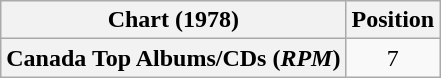<table class="wikitable plainrowheaders" style="text-align:center">
<tr>
<th scope="col">Chart (1978)</th>
<th scope="col">Position</th>
</tr>
<tr>
<th scope="row">Canada Top Albums/CDs (<em>RPM</em>)</th>
<td>7</td>
</tr>
</table>
